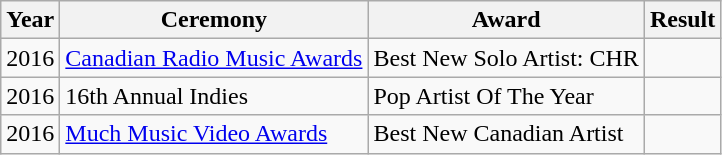<table class="wikitable plainrowheaders">
<tr>
<th>Year</th>
<th>Ceremony</th>
<th>Award</th>
<th>Result</th>
</tr>
<tr>
<td>2016</td>
<td><a href='#'>Canadian Radio Music Awards</a></td>
<td>Best New Solo Artist: CHR</td>
<td></td>
</tr>
<tr>
<td>2016</td>
<td>16th Annual Indies</td>
<td>Pop Artist Of The Year</td>
<td></td>
</tr>
<tr>
<td>2016</td>
<td><a href='#'>Much Music Video Awards</a></td>
<td>Best New Canadian Artist</td>
<td></td>
</tr>
</table>
